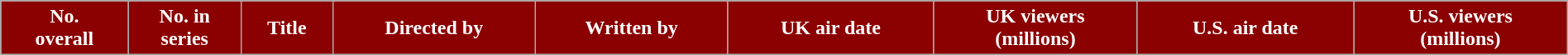<table class="wikitable plainrowheaders" style="width:100%;">
<tr style="color:white">
<th style="background:#8B0000;">No.<br>overall</th>
<th style="background:#8B0000;">No. in<br>series</th>
<th style="background:#8B0000;">Title</th>
<th style="background:#8B0000;">Directed by</th>
<th style="background:#8B0000;">Written by</th>
<th style="background:#8B0000;">UK air date</th>
<th style="background:#8B0000;">UK viewers<br>(millions)</th>
<th style="background:#8B0000;">U.S. air date</th>
<th style="background:#8B0000;">U.S. viewers<br>(millions)<br>





</th>
</tr>
</table>
